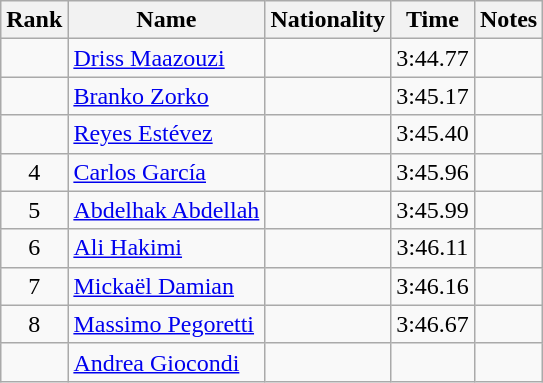<table class="wikitable sortable" style="text-align:center">
<tr>
<th>Rank</th>
<th>Name</th>
<th>Nationality</th>
<th>Time</th>
<th>Notes</th>
</tr>
<tr>
<td></td>
<td align=left><a href='#'>Driss Maazouzi</a></td>
<td align=left></td>
<td>3:44.77</td>
<td></td>
</tr>
<tr>
<td></td>
<td align=left><a href='#'>Branko Zorko</a></td>
<td align=left></td>
<td>3:45.17</td>
<td></td>
</tr>
<tr>
<td></td>
<td align=left><a href='#'>Reyes Estévez</a></td>
<td align=left></td>
<td>3:45.40</td>
<td></td>
</tr>
<tr>
<td>4</td>
<td align=left><a href='#'>Carlos García</a></td>
<td align=left></td>
<td>3:45.96</td>
<td></td>
</tr>
<tr>
<td>5</td>
<td align=left><a href='#'>Abdelhak Abdellah</a></td>
<td align=left></td>
<td>3:45.99</td>
<td></td>
</tr>
<tr>
<td>6</td>
<td align=left><a href='#'>Ali Hakimi</a></td>
<td align=left></td>
<td>3:46.11</td>
<td></td>
</tr>
<tr>
<td>7</td>
<td align=left><a href='#'>Mickaël Damian</a></td>
<td align=left></td>
<td>3:46.16</td>
<td></td>
</tr>
<tr>
<td>8</td>
<td align=left><a href='#'>Massimo Pegoretti</a></td>
<td align=left></td>
<td>3:46.67</td>
<td></td>
</tr>
<tr>
<td></td>
<td align=left><a href='#'>Andrea Giocondi</a></td>
<td align=left></td>
<td></td>
<td></td>
</tr>
</table>
